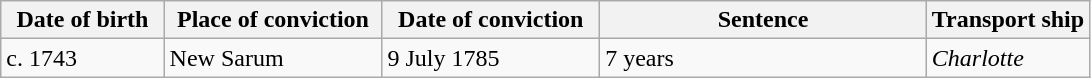<table class="wikitable sortable plainrowheaders" style="width=1024px;">
<tr>
<th style="width: 15%;">Date of birth</th>
<th style="width: 20%;">Place of conviction</th>
<th style="width: 20%;">Date of conviction</th>
<th style="width: 30%;">Sentence</th>
<th style="width: 15%;">Transport ship</th>
</tr>
<tr>
<td>c. 1743</td>
<td>New Sarum</td>
<td>9 July 1785</td>
<td>7 years</td>
<td><em>Charlotte</em></td>
</tr>
</table>
